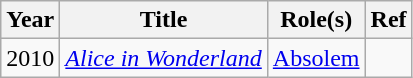<table class="wikitable plainrowheaders sortable">
<tr>
<th scope="col">Year</th>
<th scope="col">Title</th>
<th scope="col">Role(s)</th>
<th scope="col" class="unsortable">Ref</th>
</tr>
<tr>
<td>2010</td>
<td><em><a href='#'>Alice in Wonderland</a></em></td>
<td><a href='#'>Absolem</a></td>
<td></td>
</tr>
</table>
